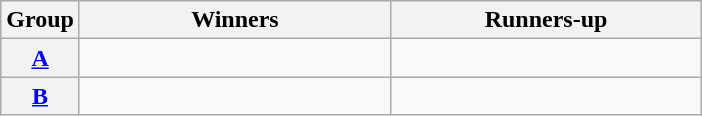<table class=wikitable>
<tr>
<th>Group</th>
<th width=200>Winners</th>
<th width=200>Runners-up</th>
</tr>
<tr>
<th><a href='#'>A</a></th>
<td></td>
<td></td>
</tr>
<tr>
<th><a href='#'>B</a></th>
<td></td>
<td></td>
</tr>
</table>
